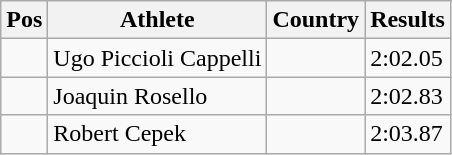<table class="wikitable">
<tr>
<th>Pos</th>
<th>Athlete</th>
<th>Country</th>
<th>Results</th>
</tr>
<tr>
<td align="center"></td>
<td>Ugo Piccioli Cappelli</td>
<td></td>
<td>2:02.05</td>
</tr>
<tr>
<td align="center"></td>
<td>Joaquin Rosello</td>
<td></td>
<td>2:02.83</td>
</tr>
<tr>
<td align="center"></td>
<td>Robert Cepek</td>
<td></td>
<td>2:03.87</td>
</tr>
</table>
